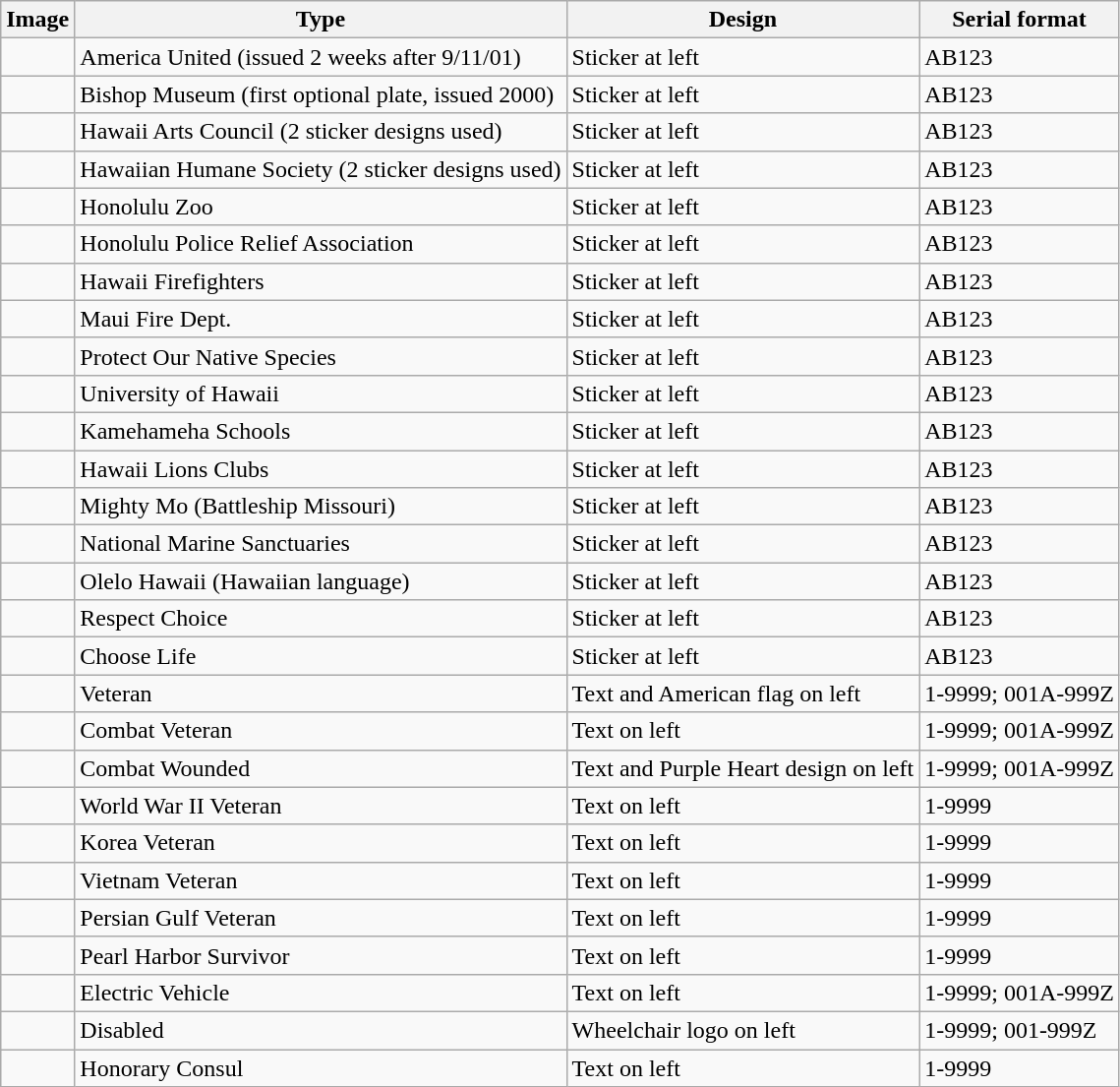<table class="wikitable">
<tr>
<th>Image</th>
<th>Type</th>
<th>Design</th>
<th>Serial format</th>
</tr>
<tr>
<td></td>
<td>America United (issued 2 weeks after 9/11/01)</td>
<td>Sticker at left</td>
<td>AB123</td>
</tr>
<tr>
<td></td>
<td>Bishop Museum (first optional plate, issued 2000)</td>
<td>Sticker at left</td>
<td>AB123</td>
</tr>
<tr>
<td></td>
<td>Hawaii Arts Council (2 sticker designs used)</td>
<td>Sticker at left</td>
<td>AB123</td>
</tr>
<tr>
<td></td>
<td>Hawaiian Humane Society (2 sticker designs used)</td>
<td>Sticker at left</td>
<td>AB123</td>
</tr>
<tr>
<td></td>
<td>Honolulu Zoo</td>
<td>Sticker at left</td>
<td>AB123</td>
</tr>
<tr>
<td></td>
<td>Honolulu Police Relief Association</td>
<td>Sticker at left</td>
<td>AB123</td>
</tr>
<tr>
<td></td>
<td>Hawaii Firefighters</td>
<td>Sticker at left</td>
<td>AB123</td>
</tr>
<tr>
<td></td>
<td>Maui Fire Dept.</td>
<td>Sticker at left</td>
<td>AB123</td>
</tr>
<tr>
<td></td>
<td>Protect Our Native Species</td>
<td>Sticker at left</td>
<td>AB123</td>
</tr>
<tr>
<td></td>
<td>University of Hawaii</td>
<td>Sticker at left</td>
<td>AB123</td>
</tr>
<tr>
<td></td>
<td>Kamehameha Schools</td>
<td>Sticker at left</td>
<td>AB123</td>
</tr>
<tr>
<td></td>
<td>Hawaii Lions Clubs</td>
<td>Sticker at left</td>
<td>AB123</td>
</tr>
<tr>
<td></td>
<td>Mighty Mo (Battleship Missouri)</td>
<td>Sticker at left</td>
<td>AB123</td>
</tr>
<tr>
<td></td>
<td>National Marine Sanctuaries</td>
<td>Sticker at left</td>
<td>AB123</td>
</tr>
<tr>
<td></td>
<td>Olelo Hawaii (Hawaiian language)</td>
<td>Sticker at left</td>
<td>AB123</td>
</tr>
<tr>
<td></td>
<td>Respect Choice</td>
<td>Sticker at left</td>
<td>AB123</td>
</tr>
<tr>
<td></td>
<td>Choose Life</td>
<td>Sticker at left</td>
<td>AB123</td>
</tr>
<tr>
<td></td>
<td>Veteran</td>
<td>Text and American flag on left</td>
<td>1-9999; 001A-999Z</td>
</tr>
<tr>
<td></td>
<td>Combat Veteran</td>
<td>Text on left</td>
<td>1-9999; 001A-999Z</td>
</tr>
<tr>
<td></td>
<td>Combat Wounded</td>
<td>Text and Purple Heart design on left</td>
<td>1-9999; 001A-999Z</td>
</tr>
<tr>
<td></td>
<td>World War II Veteran</td>
<td>Text on left</td>
<td>1-9999</td>
</tr>
<tr>
<td></td>
<td>Korea Veteran</td>
<td>Text on left</td>
<td>1-9999</td>
</tr>
<tr>
<td></td>
<td>Vietnam Veteran</td>
<td>Text on left</td>
<td>1-9999</td>
</tr>
<tr>
<td></td>
<td>Persian Gulf Veteran</td>
<td>Text on left</td>
<td>1-9999</td>
</tr>
<tr>
<td></td>
<td>Pearl Harbor Survivor</td>
<td>Text on left</td>
<td>1-9999</td>
</tr>
<tr>
<td></td>
<td>Electric Vehicle</td>
<td>Text on left</td>
<td>1-9999; 001A-999Z</td>
</tr>
<tr>
<td></td>
<td>Disabled</td>
<td>Wheelchair logo on left</td>
<td>1-9999; 001-999Z</td>
</tr>
<tr>
<td></td>
<td>Honorary Consul</td>
<td>Text on left</td>
<td>1-9999</td>
</tr>
</table>
